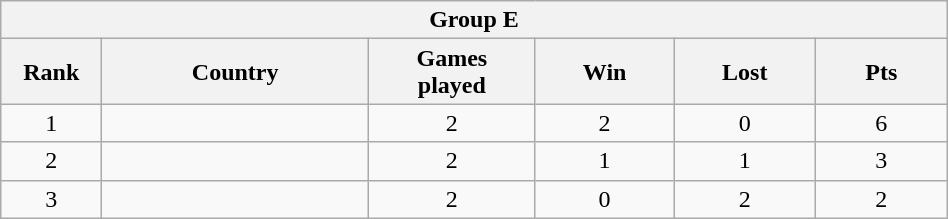<table class="wikitable" style= "text-align: center; Width:50%">
<tr>
<th colspan= 6>Group E</th>
</tr>
<tr>
<th width=2%>Rank</th>
<th width=10%>Country</th>
<th width=5%>Games <br> played</th>
<th width=5%>Win</th>
<th width=5%>Lost</th>
<th width=5%>Pts</th>
</tr>
<tr>
<td>1</td>
<td style= "text-align: left"></td>
<td>2</td>
<td>2</td>
<td>0</td>
<td>6</td>
</tr>
<tr>
<td>2</td>
<td style= "text-align: left"></td>
<td>2</td>
<td>1</td>
<td>1</td>
<td>3</td>
</tr>
<tr>
<td>3</td>
<td style= "text-align: left"></td>
<td>2</td>
<td>0</td>
<td>2</td>
<td>2</td>
</tr>
</table>
